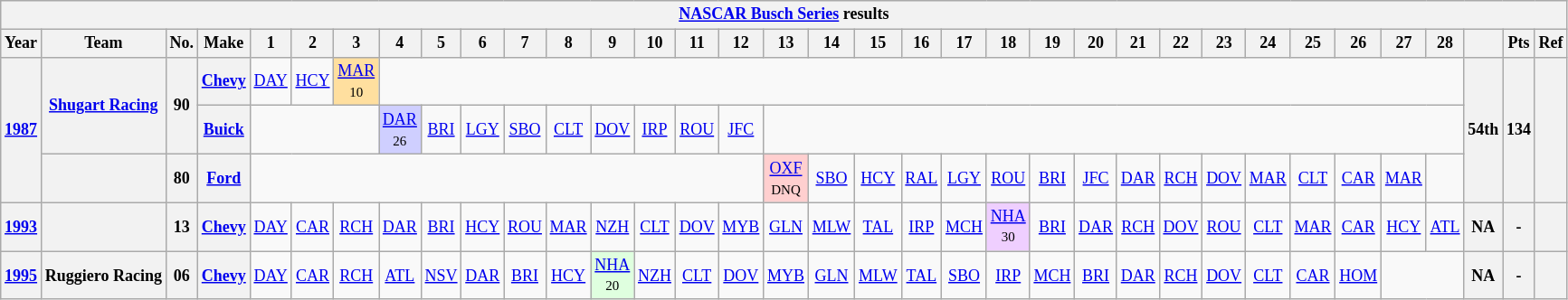<table class="wikitable" style="text-align:center; font-size:75%">
<tr>
<th colspan=42><a href='#'>NASCAR Busch Series</a> results</th>
</tr>
<tr>
<th>Year</th>
<th>Team</th>
<th>No.</th>
<th>Make</th>
<th>1</th>
<th>2</th>
<th>3</th>
<th>4</th>
<th>5</th>
<th>6</th>
<th>7</th>
<th>8</th>
<th>9</th>
<th>10</th>
<th>11</th>
<th>12</th>
<th>13</th>
<th>14</th>
<th>15</th>
<th>16</th>
<th>17</th>
<th>18</th>
<th>19</th>
<th>20</th>
<th>21</th>
<th>22</th>
<th>23</th>
<th>24</th>
<th>25</th>
<th>26</th>
<th>27</th>
<th>28</th>
<th></th>
<th>Pts</th>
<th>Ref</th>
</tr>
<tr>
<th rowspan=3><a href='#'>1987</a></th>
<th rowspan=2><a href='#'>Shugart Racing</a></th>
<th rowspan=2>90</th>
<th><a href='#'>Chevy</a></th>
<td><a href='#'>DAY</a></td>
<td><a href='#'>HCY</a></td>
<td style="background:#FFDF9F;"><a href='#'>MAR</a><br><small>10</small></td>
<td colspan=25></td>
<th rowspan=3>54th</th>
<th rowspan=3>134</th>
<th rowspan=3></th>
</tr>
<tr>
<th><a href='#'>Buick</a></th>
<td colspan=3></td>
<td style="background:#CFCFFF;"><a href='#'>DAR</a><br><small>26</small></td>
<td><a href='#'>BRI</a></td>
<td><a href='#'>LGY</a></td>
<td><a href='#'>SBO</a></td>
<td><a href='#'>CLT</a></td>
<td><a href='#'>DOV</a></td>
<td><a href='#'>IRP</a></td>
<td><a href='#'>ROU</a></td>
<td><a href='#'>JFC</a></td>
<td colspan=16></td>
</tr>
<tr>
<th></th>
<th>80</th>
<th><a href='#'>Ford</a></th>
<td colspan=12></td>
<td style="background:#FFCFCF;"><a href='#'>OXF</a><br><small>DNQ</small></td>
<td><a href='#'>SBO</a></td>
<td><a href='#'>HCY</a></td>
<td><a href='#'>RAL</a></td>
<td><a href='#'>LGY</a></td>
<td><a href='#'>ROU</a></td>
<td><a href='#'>BRI</a></td>
<td><a href='#'>JFC</a></td>
<td><a href='#'>DAR</a></td>
<td><a href='#'>RCH</a></td>
<td><a href='#'>DOV</a></td>
<td><a href='#'>MAR</a></td>
<td><a href='#'>CLT</a></td>
<td><a href='#'>CAR</a></td>
<td><a href='#'>MAR</a></td>
<td></td>
</tr>
<tr>
<th><a href='#'>1993</a></th>
<th></th>
<th>13</th>
<th><a href='#'>Chevy</a></th>
<td><a href='#'>DAY</a></td>
<td><a href='#'>CAR</a></td>
<td><a href='#'>RCH</a></td>
<td><a href='#'>DAR</a></td>
<td><a href='#'>BRI</a></td>
<td><a href='#'>HCY</a></td>
<td><a href='#'>ROU</a></td>
<td><a href='#'>MAR</a></td>
<td><a href='#'>NZH</a></td>
<td><a href='#'>CLT</a></td>
<td><a href='#'>DOV</a></td>
<td><a href='#'>MYB</a></td>
<td><a href='#'>GLN</a></td>
<td><a href='#'>MLW</a></td>
<td><a href='#'>TAL</a></td>
<td><a href='#'>IRP</a></td>
<td><a href='#'>MCH</a></td>
<td style="background:#EFCFFF;"><a href='#'>NHA</a><br><small>30</small></td>
<td><a href='#'>BRI</a></td>
<td><a href='#'>DAR</a></td>
<td><a href='#'>RCH</a></td>
<td><a href='#'>DOV</a></td>
<td><a href='#'>ROU</a></td>
<td><a href='#'>CLT</a></td>
<td><a href='#'>MAR</a></td>
<td><a href='#'>CAR</a></td>
<td><a href='#'>HCY</a></td>
<td><a href='#'>ATL</a></td>
<th>NA</th>
<th>-</th>
<th></th>
</tr>
<tr>
<th><a href='#'>1995</a></th>
<th>Ruggiero Racing</th>
<th>06</th>
<th><a href='#'>Chevy</a></th>
<td><a href='#'>DAY</a></td>
<td><a href='#'>CAR</a></td>
<td><a href='#'>RCH</a></td>
<td><a href='#'>ATL</a></td>
<td><a href='#'>NSV</a></td>
<td><a href='#'>DAR</a></td>
<td><a href='#'>BRI</a></td>
<td><a href='#'>HCY</a></td>
<td style="background:#DFFFDF;"><a href='#'>NHA</a><br><small>20</small></td>
<td><a href='#'>NZH</a></td>
<td><a href='#'>CLT</a></td>
<td><a href='#'>DOV</a></td>
<td><a href='#'>MYB</a></td>
<td><a href='#'>GLN</a></td>
<td><a href='#'>MLW</a></td>
<td><a href='#'>TAL</a></td>
<td><a href='#'>SBO</a></td>
<td><a href='#'>IRP</a></td>
<td><a href='#'>MCH</a></td>
<td><a href='#'>BRI</a></td>
<td><a href='#'>DAR</a></td>
<td><a href='#'>RCH</a></td>
<td><a href='#'>DOV</a></td>
<td><a href='#'>CLT</a></td>
<td><a href='#'>CAR</a></td>
<td><a href='#'>HOM</a></td>
<td colspan=2></td>
<th>NA</th>
<th>-</th>
<th></th>
</tr>
</table>
